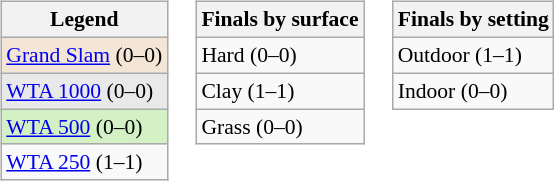<table>
<tr valign=top>
<td><br><table class=wikitable style="font-size:90%">
<tr>
<th>Legend</th>
</tr>
<tr style="background:#f3e6d7;">
<td><a href='#'>Grand Slam</a> (0–0)</td>
</tr>
<tr style="background:#e9e9e9;">
<td><a href='#'>WTA 1000</a> (0–0)</td>
</tr>
<tr style="background:#d4f1c5;">
<td><a href='#'>WTA 500</a> (0–0)</td>
</tr>
<tr>
<td><a href='#'>WTA 250</a> (1–1)</td>
</tr>
</table>
</td>
<td><br><table class=wikitable style="font-size:90%">
<tr>
<th>Finals by surface</th>
</tr>
<tr>
<td>Hard (0–0)</td>
</tr>
<tr>
<td>Clay (1–1)</td>
</tr>
<tr>
<td>Grass (0–0)</td>
</tr>
</table>
</td>
<td><br><table class=wikitable style="font-size:90%">
<tr>
<th>Finals by setting</th>
</tr>
<tr>
<td>Outdoor (1–1)</td>
</tr>
<tr>
<td>Indoor (0–0)</td>
</tr>
</table>
</td>
</tr>
</table>
